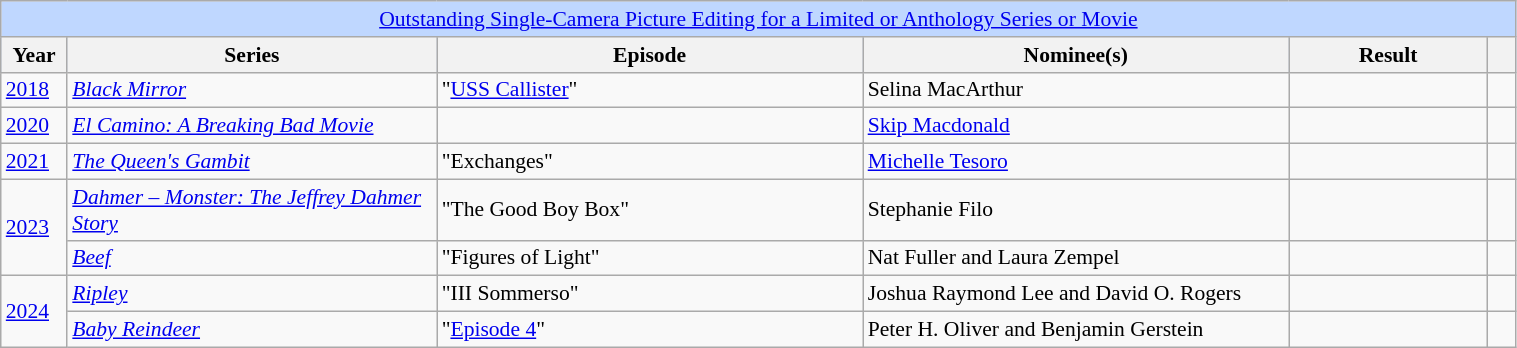<table class="wikitable plainrowheaders" style="font-size: 90%" width=80%>
<tr ---- bgcolor="#bfd7ff">
<td colspan=6 align=center><a href='#'>Outstanding Single-Camera Picture Editing for a Limited or Anthology Series or Movie</a></td>
</tr>
<tr ---- bgcolor="#bfd7ff">
<th scope="col" style="width:1%;">Year</th>
<th scope="col" style="width:13%;">Series</th>
<th scope="col" style="width:15%;">Episode</th>
<th scope="col" style="width:15%;">Nominee(s)</th>
<th scope="col" style="width:7%;">Result</th>
<th scope="col" style="width:1%;"></th>
</tr>
<tr>
<td><a href='#'>2018</a></td>
<td><em><a href='#'>Black Mirror</a></em></td>
<td>"<a href='#'>USS Callister</a>"</td>
<td>Selina MacArthur</td>
<td></td>
<td></td>
</tr>
<tr>
<td><a href='#'>2020</a></td>
<td><em><a href='#'>El Camino: A Breaking Bad Movie</a></em></td>
<td></td>
<td><a href='#'>Skip Macdonald</a></td>
<td></td>
<td></td>
</tr>
<tr>
<td><a href='#'>2021</a></td>
<td><em><a href='#'>The Queen's Gambit</a></em></td>
<td>"Exchanges"</td>
<td><a href='#'>Michelle Tesoro</a></td>
<td></td>
<td></td>
</tr>
<tr>
<td rowspan="2"><a href='#'>2023</a></td>
<td><em><a href='#'>Dahmer – Monster: The Jeffrey Dahmer Story</a></em></td>
<td>"The Good Boy Box"</td>
<td>Stephanie Filo</td>
<td></td>
<td></td>
</tr>
<tr>
<td><em><a href='#'>Beef</a></em></td>
<td>"Figures of Light"</td>
<td>Nat Fuller and Laura Zempel</td>
<td></td>
<td></td>
</tr>
<tr>
<td rowspan="2"><a href='#'>2024</a></td>
<td><em><a href='#'>Ripley</a></em></td>
<td>"III Sommerso"</td>
<td>Joshua Raymond Lee and David O. Rogers</td>
<td></td>
<td></td>
</tr>
<tr>
<td><em><a href='#'>Baby Reindeer</a></em></td>
<td>"<a href='#'>Episode 4</a>"</td>
<td>Peter H. Oliver and Benjamin Gerstein</td>
<td></td>
<td></td>
</tr>
</table>
